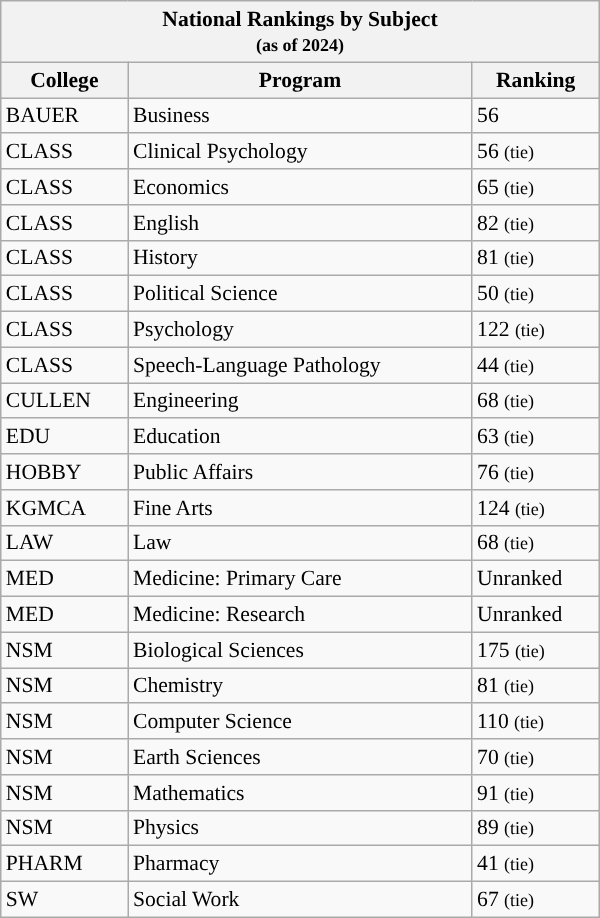<table class="wikitable collapsible collapsed" style="font-size: 90%;width:400px; text-align:left">
<tr>
<th colspan=3>National Rankings by Subject<br><small>(as of 2024)</small></th>
</tr>
<tr>
<th>College</th>
<th>Program</th>
<th>Ranking</th>
</tr>
<tr>
<td>BAUER</td>
<td>Business</td>
<td>56</td>
</tr>
<tr>
<td>CLASS</td>
<td>Clinical Psychology</td>
<td>56 <small>(tie)</small></td>
</tr>
<tr>
<td>CLASS</td>
<td>Economics</td>
<td>65 <small>(tie)</small></td>
</tr>
<tr>
<td>CLASS</td>
<td>English</td>
<td>82 <small>(tie)</small></td>
</tr>
<tr>
<td>CLASS</td>
<td>History</td>
<td>81 <small>(tie)</small></td>
</tr>
<tr>
<td>CLASS</td>
<td>Political Science</td>
<td>50 <small>(tie)</small></td>
</tr>
<tr>
<td>CLASS</td>
<td>Psychology</td>
<td>122 <small>(tie)</small></td>
</tr>
<tr>
<td>CLASS</td>
<td>Speech-Language Pathology</td>
<td>44 <small>(tie)</small></td>
</tr>
<tr>
<td>CULLEN</td>
<td>Engineering</td>
<td>68 <small>(tie)</small></td>
</tr>
<tr>
<td>EDU</td>
<td>Education</td>
<td>63 <small>(tie)</small></td>
</tr>
<tr>
<td>HOBBY</td>
<td>Public Affairs</td>
<td>76 <small>(tie)</small></td>
</tr>
<tr>
<td>KGMCA</td>
<td>Fine Arts</td>
<td>124 <small>(tie)</small></td>
</tr>
<tr>
<td>LAW</td>
<td>Law</td>
<td>68 <small>(tie)</small></td>
</tr>
<tr>
<td>MED</td>
<td>Medicine: Primary Care</td>
<td>Unranked</td>
</tr>
<tr>
<td>MED</td>
<td>Medicine: Research</td>
<td>Unranked</td>
</tr>
<tr>
<td>NSM</td>
<td>Biological Sciences</td>
<td>175 <small>(tie)</small></td>
</tr>
<tr>
<td>NSM</td>
<td>Chemistry</td>
<td>81 <small>(tie)</small></td>
</tr>
<tr>
<td>NSM</td>
<td>Computer Science</td>
<td>110 <small>(tie)</small></td>
</tr>
<tr>
<td>NSM</td>
<td>Earth Sciences</td>
<td>70 <small>(tie)</small></td>
</tr>
<tr>
<td>NSM</td>
<td>Mathematics</td>
<td>91 <small>(tie)</small></td>
</tr>
<tr>
<td>NSM</td>
<td>Physics</td>
<td>89 <small>(tie)</small></td>
</tr>
<tr>
<td>PHARM</td>
<td>Pharmacy</td>
<td>41 <small>(tie)</small></td>
</tr>
<tr>
<td>SW</td>
<td>Social Work</td>
<td>67 <small>(tie)</small></td>
</tr>
</table>
